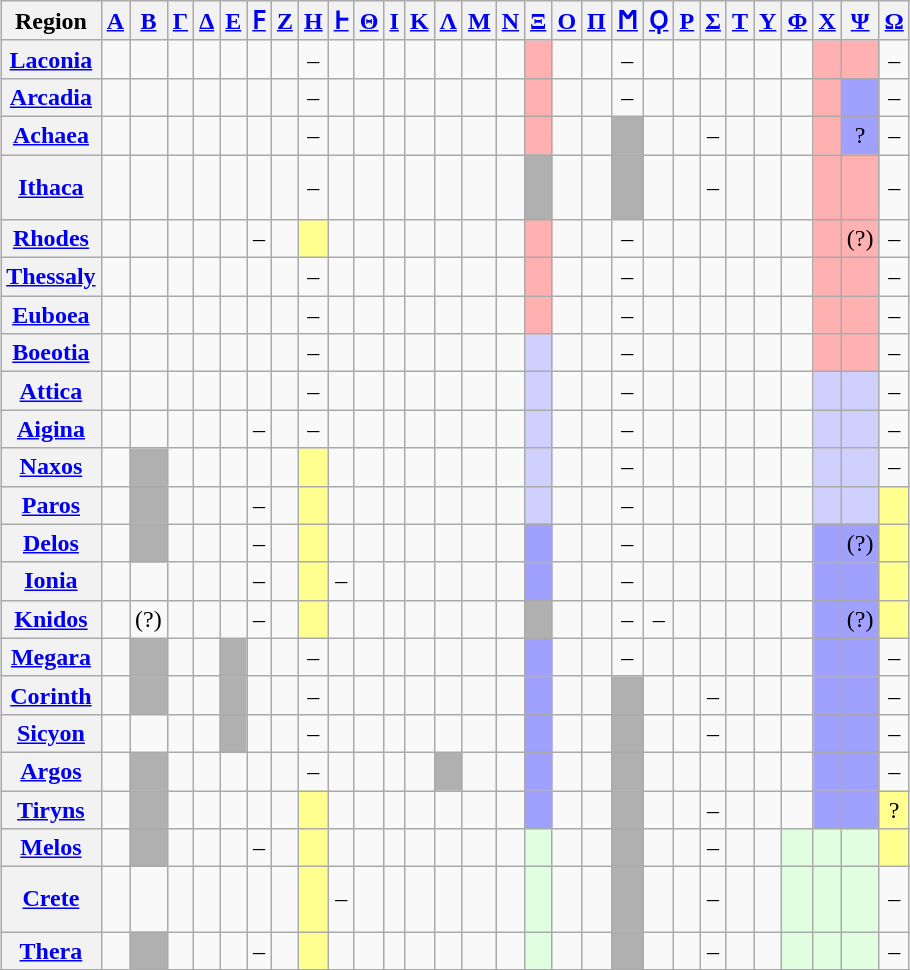<table class="wikitable sortable" style="margin-left: auto; margin-right: auto; border: none; text-align: center">
<tr>
<th>Region</th>
<th scope="col" class="unsortable"><a href='#'>Α</a></th>
<th scope="col" class="unsortable"><a href='#'>Β</a></th>
<th scope="col" class="unsortable"><a href='#'>Γ</a></th>
<th scope="col" class="unsortable"><a href='#'>Δ</a></th>
<th scope="col" class="unsortable"><a href='#'>Ε</a></th>
<th scope="col" class="unsortable"><a href='#'>Ϝ</a></th>
<th scope="col" class="unsortable"><a href='#'>Ζ</a></th>
<th scope="col" class="unsortable"><a href='#'>Η</a></th>
<th scope="col" class="unsortable"><a href='#'>Ͱ</a></th>
<th scope="col" class="unsortable"><a href='#'>Θ</a></th>
<th scope="col" class="unsortable"><a href='#'>Ι</a></th>
<th scope="col" class="unsortable"><a href='#'>Κ</a></th>
<th scope="col" class="unsortable"><a href='#'>Λ</a></th>
<th scope="col" class="unsortable"><a href='#'>Μ</a></th>
<th scope="col" class="unsortable"><a href='#'>Ν</a></th>
<th scope="col" class="unsortable"><a href='#'>Ξ</a></th>
<th scope="col" class="unsortable"><a href='#'>Ο</a></th>
<th scope="col" class="unsortable"><a href='#'>Π</a></th>
<th scope="col" class="unsortable"><a href='#'>Ϻ</a></th>
<th scope="col" class="unsortable"><a href='#'>Ϙ</a></th>
<th scope="col" class="unsortable"><a href='#'>Ρ</a></th>
<th scope="col" class="unsortable"><a href='#'>Σ</a></th>
<th scope="col" class="unsortable"><a href='#'>Τ</a></th>
<th scope="col" class="unsortable"><a href='#'>Υ</a></th>
<th scope="col" class="unsortable"><a href='#'>Φ</a></th>
<th scope="col" class="unsortable"><a href='#'>Χ</a></th>
<th scope="col" class="unsortable"><a href='#'>Ψ</a></th>
<th scope="col" class="unsortable"><a href='#'>Ω</a></th>
</tr>
<tr>
<th><a href='#'>Laconia</a></th>
<td></td>
<td></td>
<td></td>
<td></td>
<td></td>
<td><br></td>
<td></td>
<td>–</td>
<td></td>
<td></td>
<td></td>
<td></td>
<td></td>
<td></td>
<td></td>
<td style="background-color:#FFB0B0;"></td>
<td></td>
<td></td>
<td>–</td>
<td></td>
<td><br></td>
<td><br></td>
<td></td>
<td></td>
<td></td>
<td style="background-color:#FFB0B0;"><br></td>
<td style="background-color:#FFB0B0;"></td>
<td>–</td>
</tr>
<tr>
<th><a href='#'>Arcadia</a></th>
<td></td>
<td></td>
<td></td>
<td></td>
<td></td>
<td></td>
<td></td>
<td>–</td>
<td></td>
<td></td>
<td><br></td>
<td></td>
<td></td>
<td></td>
<td></td>
<td style="background-color:#FFB0B0;"></td>
<td></td>
<td></td>
<td>–</td>
<td></td>
<td><br></td>
<td></td>
<td></td>
<td></td>
<td></td>
<td style="background-color:#FFB0B0;"><br></td>
<td style="background-color:#A0A0FF;"></td>
<td>–</td>
</tr>
<tr>
<th><a href='#'>Achaea</a></th>
<td><br></td>
<td></td>
<td><br></td>
<td></td>
<td></td>
<td><br></td>
<td></td>
<td>–</td>
<td></td>
<td></td>
<td></td>
<td></td>
<td></td>
<td></td>
<td></td>
<td style="background-color:#FFB0B0;"></td>
<td></td>
<td></td>
<td style="background-color:#B0B0B0;"></td>
<td></td>
<td><br></td>
<td>–</td>
<td></td>
<td></td>
<td></td>
<td style="background-color:#FFB0B0;"><br></td>
<td style="background-color:#A0A0FF;">?</td>
<td>–</td>
</tr>
<tr>
<th><a href='#'>Ithaca</a></th>
<td></td>
<td></td>
<td></td>
<td></td>
<td></td>
<td></td>
<td></td>
<td>–</td>
<td></td>
<td></td>
<td><br><br></td>
<td></td>
<td><br></td>
<td></td>
<td></td>
<td style="background-color:#B0B0B0;"></td>
<td></td>
<td></td>
<td style="background-color:#B0B0B0;"></td>
<td></td>
<td><br></td>
<td>–</td>
<td></td>
<td><br></td>
<td></td>
<td style="background-color:#FFB0B0;"></td>
<td style="background-color:#FFB0B0;"></td>
<td>–</td>
</tr>
<tr>
<th><a href='#'>Rhodes</a></th>
<td></td>
<td></td>
<td><br></td>
<td><br></td>
<td></td>
<td>–</td>
<td></td>
<td style="background-color:#FFFF90;"></td>
<td></td>
<td></td>
<td></td>
<td></td>
<td></td>
<td></td>
<td></td>
<td style="background-color:#FFB0B0;"><br><span></span></td>
<td></td>
<td></td>
<td>–</td>
<td></td>
<td></td>
<td><br></td>
<td></td>
<td></td>
<td></td>
<td style="background-color:#FFB0B0;"><br></td>
<td style="background-color:#FFB0B0;">(?)</td>
<td>–</td>
</tr>
<tr>
<th><a href='#'>Thessaly</a></th>
<td></td>
<td></td>
<td></td>
<td></td>
<td></td>
<td><br></td>
<td></td>
<td>–</td>
<td></td>
<td></td>
<td></td>
<td></td>
<td></td>
<td></td>
<td></td>
<td style="background-color:#FFB0B0;"></td>
<td></td>
<td></td>
<td>–</td>
<td></td>
<td><br></td>
<td></td>
<td></td>
<td></td>
<td></td>
<td style="background-color:#FFB0B0;"><br></td>
<td style="background-color:#FFB0B0;"></td>
<td>–</td>
</tr>
<tr>
<th><a href='#'>Euboea</a></th>
<td></td>
<td></td>
<td><br></td>
<td><br></td>
<td></td>
<td><br></td>
<td></td>
<td>–</td>
<td></td>
<td></td>
<td></td>
<td></td>
<td></td>
<td></td>
<td></td>
<td style="background-color:#FFB0B0;"><br></td>
<td></td>
<td><br></td>
<td>–</td>
<td></td>
<td><br></td>
<td></td>
<td></td>
<td></td>
<td></td>
<td style="background-color:#FFB0B0;"><br></td>
<td style="background-color:#FFB0B0;"></td>
<td>–</td>
</tr>
<tr>
<th><a href='#'>Boeotia</a></th>
<td></td>
<td></td>
<td><br></td>
<td></td>
<td></td>
<td><br></td>
<td></td>
<td>–</td>
<td></td>
<td></td>
<td></td>
<td></td>
<td></td>
<td></td>
<td></td>
<td style="background-color:#D0D0FF;"></td>
<td></td>
<td></td>
<td>–</td>
<td></td>
<td><br></td>
<td><br></td>
<td></td>
<td></td>
<td></td>
<td style="background-color:#FFB0B0;"><br></td>
<td style="background-color:#FFB0B0;"></td>
<td>–</td>
</tr>
<tr>
<th><a href='#'>Attica</a></th>
<td></td>
<td></td>
<td><br></td>
<td></td>
<td></td>
<td></td>
<td></td>
<td>–</td>
<td></td>
<td></td>
<td></td>
<td></td>
<td></td>
<td></td>
<td></td>
<td style="background-color:#D0D0FF;"></td>
<td></td>
<td></td>
<td>–</td>
<td></td>
<td></td>
<td></td>
<td></td>
<td></td>
<td></td>
<td style="background-color:#D0D0FF;"></td>
<td style="background-color:#D0D0FF;"></td>
<td>–</td>
</tr>
<tr>
<th><a href='#'>Aigina</a></th>
<td></td>
<td></td>
<td></td>
<td></td>
<td></td>
<td>–</td>
<td></td>
<td>–</td>
<td></td>
<td></td>
<td></td>
<td></td>
<td></td>
<td></td>
<td></td>
<td style="background-color:#D0D0FF;"></td>
<td></td>
<td></td>
<td>–</td>
<td></td>
<td></td>
<td><br></td>
<td></td>
<td></td>
<td></td>
<td style="background-color:#D0D0FF;"></td>
<td style="background-color:#D0D0FF;"></td>
<td>–</td>
</tr>
<tr>
<th><a href='#'>Naxos</a></th>
<td></td>
<td style="background-color:#B0B0B0;"></td>
<td><br> </td>
<td></td>
<td></td>
<td></td>
<td></td>
<td style="background-color:#FFFF90;"></td>
<td></td>
<td></td>
<td></td>
<td></td>
<td></td>
<td></td>
<td></td>
<td style="background-color:#D0D0FF;"></td>
<td></td>
<td></td>
<td>–</td>
<td></td>
<td></td>
<td></td>
<td></td>
<td></td>
<td></td>
<td style="background-color:#D0D0FF;"></td>
<td style="background-color:#D0D0FF;"></td>
<td>–</td>
</tr>
<tr>
<th><a href='#'>Paros</a></th>
<td></td>
<td style="background-color:#B0B0B0;"></td>
<td> </td>
<td></td>
<td></td>
<td>–</td>
<td></td>
<td style="background-color:#FFFF90;"></td>
<td></td>
<td></td>
<td></td>
<td></td>
<td><br></td>
<td></td>
<td></td>
<td style="background-color:#D0D0FF;"></td>
<td></td>
<td></td>
<td>–</td>
<td></td>
<td><br></td>
<td></td>
<td></td>
<td></td>
<td></td>
<td style="background-color:#D0D0FF;"></td>
<td style="background-color:#D0D0FF;"></td>
<td style="background-color:#FFFF90;"></td>
</tr>
<tr>
<th><a href='#'>Delos</a></th>
<td></td>
<td style="background-color:#B0B0B0;"></td>
<td> </td>
<td></td>
<td><br></td>
<td>–</td>
<td></td>
<td style="background-color:#FFFF90;"><br></td>
<td></td>
<td></td>
<td></td>
<td></td>
<td></td>
<td></td>
<td></td>
<td style="background-color:#A0A0FF;"></td>
<td></td>
<td></td>
<td>–</td>
<td></td>
<td></td>
<td></td>
<td></td>
<td></td>
<td></td>
<td style="background-color:#A0A0FF;"></td>
<td style="background-color:#A0A0FF;">(?)</td>
<td style="background-color:#FFFF90;"></td>
</tr>
<tr>
<th><a href='#'>Ionia</a></th>
<td></td>
<td></td>
<td></td>
<td></td>
<td></td>
<td>–</td>
<td></td>
<td style="background-color:#FFFF90;"></td>
<td>–</td>
<td></td>
<td></td>
<td></td>
<td></td>
<td></td>
<td></td>
<td style="background-color:#A0A0FF;"><br></td>
<td></td>
<td></td>
<td>–</td>
<td></td>
<td><br></td>
<td><br></td>
<td></td>
<td></td>
<td></td>
<td style="background-color:#A0A0FF;"></td>
<td style="background-color:#A0A0FF;"><br></td>
<td style="background-color:#FFFF90;"></td>
</tr>
<tr>
<th><a href='#'>Knidos</a></th>
<td></td>
<td>(?)</td>
<td><br></td>
<td></td>
<td></td>
<td>–</td>
<td></td>
<td style="background-color:#FFFF90;"></td>
<td></td>
<td></td>
<td></td>
<td></td>
<td></td>
<td></td>
<td></td>
<td style="background-color:#B0B0B0;"></td>
<td></td>
<td></td>
<td>–</td>
<td>–</td>
<td></td>
<td><br></td>
<td></td>
<td></td>
<td></td>
<td style="background-color:#A0A0FF;"></td>
<td style="background-color:#A0A0FF;">(?)</td>
<td style="background-color:#FFFF90;"></td>
</tr>
<tr>
<th><a href='#'>Megara</a></th>
<td></td>
<td style="background-color:#B0B0B0;"></td>
<td></td>
<td></td>
<td style="background-color:#B0B0B0;"><span></span><br></td>
<td></td>
<td></td>
<td>–</td>
<td></td>
<td></td>
<td></td>
<td></td>
<td></td>
<td></td>
<td></td>
<td style="background-color:#A0A0FF;"></td>
<td></td>
<td></td>
<td>–</td>
<td></td>
<td><br></td>
<td></td>
<td></td>
<td></td>
<td></td>
<td style="background-color:#A0A0FF;"></td>
<td style="background-color:#A0A0FF;"></td>
<td>–</td>
</tr>
<tr>
<th><a href='#'>Corinth</a></th>
<td><br></td>
<td style="background-color:#B0B0B0;"></td>
<td><br></td>
<td></td>
<td style="background-color:#B0B0B0;"><span></span><br></td>
<td><br></td>
<td></td>
<td>–</td>
<td></td>
<td></td>
<td><br></td>
<td></td>
<td></td>
<td></td>
<td></td>
<td style="background-color:#A0A0FF;"></td>
<td></td>
<td></td>
<td style="background-color:#B0B0B0;"></td>
<td></td>
<td></td>
<td>–</td>
<td></td>
<td></td>
<td></td>
<td style="background-color:#A0A0FF;"></td>
<td style="background-color:#A0A0FF;"><br></td>
<td>–</td>
</tr>
<tr>
<th><a href='#'>Sicyon</a></th>
<td></td>
<td></td>
<td></td>
<td></td>
<td style="background-color:#B0B0B0;"><span></span><br></td>
<td></td>
<td></td>
<td>–</td>
<td></td>
<td></td>
<td></td>
<td></td>
<td></td>
<td></td>
<td></td>
<td style="background-color:#A0A0FF;"></td>
<td></td>
<td></td>
<td style="background-color:#B0B0B0;"></td>
<td></td>
<td><br></td>
<td>–</td>
<td></td>
<td></td>
<td></td>
<td style="background-color:#A0A0FF;"></td>
<td style="background-color:#A0A0FF;"> </td>
<td>–</td>
</tr>
<tr>
<th><a href='#'>Argos</a></th>
<td></td>
<td style="background-color:#B0B0B0;"></td>
<td></td>
<td></td>
<td></td>
<td><br></td>
<td></td>
<td>–</td>
<td></td>
<td></td>
<td></td>
<td></td>
<td style="background-color:#B0B0B0;"></td>
<td></td>
<td></td>
<td style="background-color:#A0A0FF;"><br></td>
<td></td>
<td></td>
<td style="background-color:#B0B0B0;"></td>
<td></td>
<td><br></td>
<td></td>
<td></td>
<td></td>
<td></td>
<td style="background-color:#A0A0FF;"></td>
<td style="background-color:#A0A0FF;"></td>
<td>–</td>
</tr>
<tr>
<th><a href='#'>Tiryns</a></th>
<td></td>
<td style="background-color:#B0B0B0;"></td>
<td></td>
<td></td>
<td></td>
<td></td>
<td></td>
<td style="background-color:#FFFF90;"></td>
<td></td>
<td></td>
<td><br></td>
<td></td>
<td></td>
<td></td>
<td></td>
<td style="background-color:#A0A0FF;"></td>
<td></td>
<td></td>
<td style="background-color:#B0B0B0;"></td>
<td></td>
<td></td>
<td>–</td>
<td></td>
<td></td>
<td></td>
<td style="background-color:#A0A0FF;"></td>
<td style="background-color:#A0A0FF;"> </td>
<td style="background-color:#FFFF90;">?</td>
</tr>
<tr>
<th><a href='#'>Melos</a></th>
<td></td>
<td style="background-color:#B0B0B0;"></td>
<td><br></td>
<td></td>
<td></td>
<td>–</td>
<td></td>
<td style="background-color:#FFFF90;"></td>
<td></td>
<td></td>
<td></td>
<td></td>
<td></td>
<td></td>
<td></td>
<td style="background-color:#E0FFE0;"></td>
<td><br></td>
<td></td>
<td style="background-color:#B0B0B0;"></td>
<td></td>
<td></td>
<td>–</td>
<td></td>
<td></td>
<td style="background-color:#E0FFE0;"></td>
<td style="background-color:#E0FFE0;"></td>
<td style="background-color:#E0FFE0;"></td>
<td style="background-color:#FFFF90;"></td>
</tr>
<tr>
<th><a href='#'>Crete</a></th>
<td></td>
<td><br><span></span></td>
<td></td>
<td></td>
<td></td>
<td><br><span><br></span></td>
<td></td>
<td style="background-color:#FFFF90;"><br></td>
<td>–</td>
<td></td>
<td></td>
<td></td>
<td><br><br></td>
<td><br><span></span></td>
<td></td>
<td style="background-color:#E0FFE0;"></td>
<td></td>
<td><br></td>
<td style="background-color:#B0B0B0;"></td>
<td></td>
<td></td>
<td>–</td>
<td></td>
<td></td>
<td style="background-color:#E0FFE0;"></td>
<td style="background-color:#E0FFE0;"></td>
<td style="background-color:#E0FFE0;"></td>
<td>–</td>
</tr>
<tr>
<th><a href='#'>Thera</a></th>
<td></td>
<td style="background-color:#B0B0B0;"></td>
<td><br></td>
<td></td>
<td></td>
<td>–</td>
<td></td>
<td style="background-color:#FFFF90;"></td>
<td></td>
<td></td>
<td></td>
<td></td>
<td></td>
<td></td>
<td></td>
<td style="background-color:#E0FFE0;"></td>
<td></td>
<td></td>
<td style="background-color:#B0B0B0;"></td>
<td></td>
<td><br></td>
<td>–</td>
<td></td>
<td></td>
<td style="background-color:#E0FFE0;"></td>
<td style="background-color:#E0FFE0;"></td>
<td style="background-color:#E0FFE0;"></td>
<td>–</td>
</tr>
<tr>
</tr>
</table>
